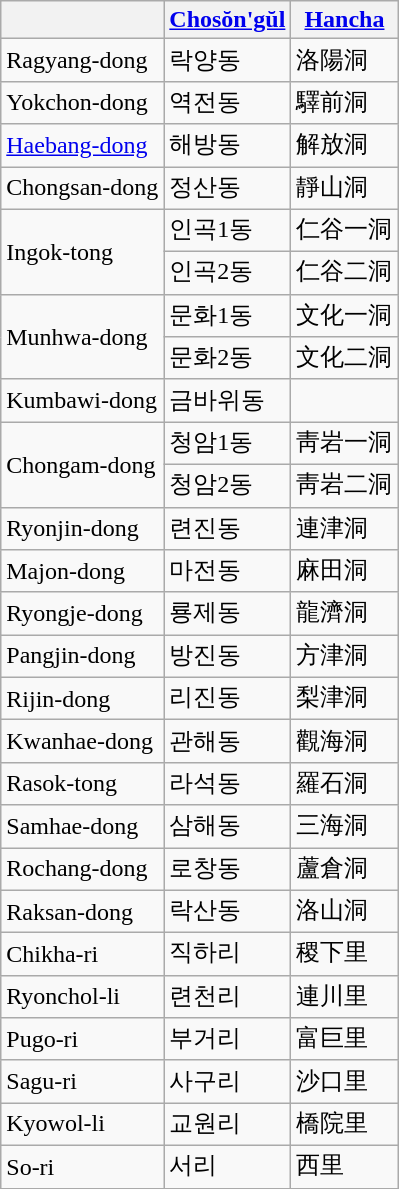<table class="wikitable">
<tr>
<th></th>
<th><a href='#'>Chosŏn'gŭl</a></th>
<th><a href='#'>Hancha</a></th>
</tr>
<tr>
<td>Ragyang-dong</td>
<td>락양동</td>
<td>洛陽洞</td>
</tr>
<tr>
<td>Yokchon-dong</td>
<td>역전동</td>
<td>驛前洞</td>
</tr>
<tr>
<td><a href='#'>Haebang-dong</a></td>
<td>해방동</td>
<td>解放洞</td>
</tr>
<tr>
<td>Chongsan-dong</td>
<td>정산동</td>
<td>靜山洞</td>
</tr>
<tr>
<td rowspan=2>Ingok-tong</td>
<td>인곡1동</td>
<td>仁谷一洞</td>
</tr>
<tr>
<td>인곡2동</td>
<td>仁谷二洞</td>
</tr>
<tr>
<td rowspan=2>Munhwa-dong</td>
<td>문화1동</td>
<td>文化一洞</td>
</tr>
<tr>
<td>문화2동</td>
<td>文化二洞</td>
</tr>
<tr>
<td>Kumbawi-dong</td>
<td>금바위동</td>
<td></td>
</tr>
<tr>
<td rowspan=2>Chongam-dong</td>
<td>청암1동</td>
<td>靑岩一洞</td>
</tr>
<tr>
<td>청암2동</td>
<td>靑岩二洞</td>
</tr>
<tr>
<td>Ryonjin-dong</td>
<td>련진동</td>
<td>連津洞</td>
</tr>
<tr>
<td>Majon-dong</td>
<td>마전동</td>
<td>麻田洞</td>
</tr>
<tr>
<td>Ryongje-dong</td>
<td>룡제동</td>
<td>龍濟洞</td>
</tr>
<tr>
<td>Pangjin-dong</td>
<td>방진동</td>
<td>方津洞</td>
</tr>
<tr>
<td>Rijin-dong</td>
<td>리진동</td>
<td>梨津洞</td>
</tr>
<tr>
<td>Kwanhae-dong</td>
<td>관해동</td>
<td>觀海洞</td>
</tr>
<tr>
<td>Rasok-tong</td>
<td>라석동</td>
<td>羅石洞</td>
</tr>
<tr>
<td>Samhae-dong</td>
<td>삼해동</td>
<td>三海洞</td>
</tr>
<tr>
<td>Rochang-dong</td>
<td>로창동</td>
<td>蘆倉洞</td>
</tr>
<tr>
<td>Raksan-dong</td>
<td>락산동</td>
<td>洛山洞</td>
</tr>
<tr>
<td>Chikha-ri</td>
<td>직하리</td>
<td>稷下里</td>
</tr>
<tr>
<td>Ryonchol-li</td>
<td>련천리</td>
<td>連川里</td>
</tr>
<tr>
<td>Pugo-ri</td>
<td>부거리</td>
<td>富巨里</td>
</tr>
<tr>
<td>Sagu-ri</td>
<td>사구리</td>
<td>沙口里</td>
</tr>
<tr>
<td>Kyowol-li</td>
<td>교원리</td>
<td>橋院里</td>
</tr>
<tr>
<td>So-ri</td>
<td>서리</td>
<td>西里</td>
</tr>
</table>
